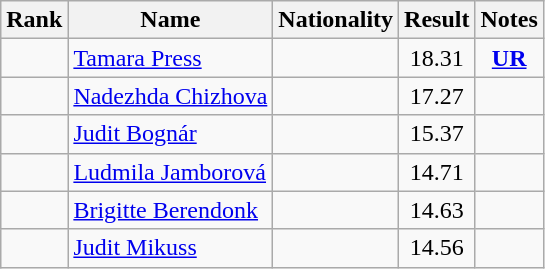<table class="wikitable sortable" style="text-align:center">
<tr>
<th>Rank</th>
<th>Name</th>
<th>Nationality</th>
<th>Result</th>
<th>Notes</th>
</tr>
<tr>
<td></td>
<td align=left><a href='#'>Tamara Press</a></td>
<td align=left></td>
<td>18.31</td>
<td><strong><a href='#'>UR</a></strong></td>
</tr>
<tr>
<td></td>
<td align=left><a href='#'>Nadezhda Chizhova</a></td>
<td align=left></td>
<td>17.27</td>
<td></td>
</tr>
<tr>
<td></td>
<td align=left><a href='#'>Judit Bognár</a></td>
<td align=left></td>
<td>15.37</td>
<td></td>
</tr>
<tr>
<td></td>
<td align=left><a href='#'>Ludmila Jamborová</a></td>
<td align=left></td>
<td>14.71</td>
<td></td>
</tr>
<tr>
<td></td>
<td align=left><a href='#'>Brigitte Berendonk</a></td>
<td align=left></td>
<td>14.63</td>
<td></td>
</tr>
<tr>
<td></td>
<td align=left><a href='#'>Judit Mikuss</a></td>
<td align=left></td>
<td>14.56</td>
<td></td>
</tr>
</table>
